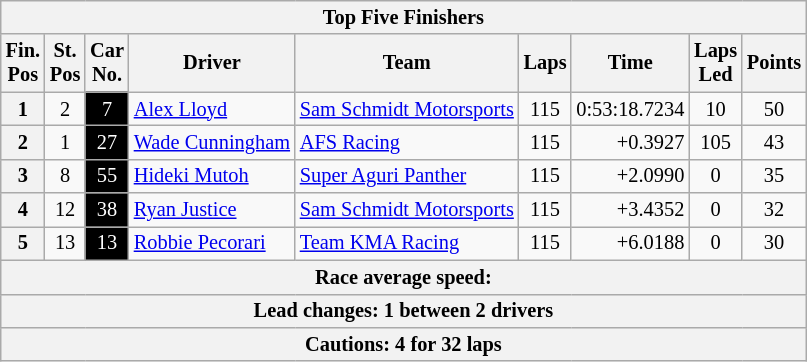<table class="wikitable" style="font-size:85%;">
<tr>
<th colspan=9>Top Five Finishers</th>
</tr>
<tr>
<th>Fin.<br>Pos</th>
<th>St.<br>Pos</th>
<th>Car<br>No.</th>
<th>Driver</th>
<th>Team</th>
<th>Laps</th>
<th>Time</th>
<th>Laps<br>Led</th>
<th>Points</th>
</tr>
<tr>
<th>1</th>
<td align=center>2</td>
<td style="background:#000000; color:white;" align=center>7</td>
<td> <a href='#'>Alex Lloyd</a></td>
<td><a href='#'>Sam Schmidt Motorsports</a></td>
<td align=center>115</td>
<td align=right>0:53:18.7234</td>
<td align=center>10</td>
<td align=center>50</td>
</tr>
<tr>
<th>2</th>
<td align=center>1</td>
<td style="background:#000000; color:white;" align=center>27</td>
<td> <a href='#'>Wade Cunningham</a></td>
<td><a href='#'>AFS Racing</a></td>
<td align=center>115</td>
<td align=right>+0.3927</td>
<td align=center>105</td>
<td align=center>43</td>
</tr>
<tr>
<th>3</th>
<td align=center>8</td>
<td style="background:#000000; color:white;" align=center>55</td>
<td> <a href='#'>Hideki Mutoh</a></td>
<td><a href='#'>Super Aguri Panther</a></td>
<td align=center>115</td>
<td align=right>+2.0990</td>
<td align=center>0</td>
<td align=center>35</td>
</tr>
<tr>
<th>4</th>
<td align=center>12</td>
<td style="background:#000000; color:white;" align=center>38</td>
<td> <a href='#'>Ryan Justice</a></td>
<td><a href='#'>Sam Schmidt Motorsports</a></td>
<td align=center>115</td>
<td align=right>+3.4352</td>
<td align=center>0</td>
<td align=center>32</td>
</tr>
<tr>
<th>5</th>
<td align=center>13</td>
<td style="background:#000000; color:white;" align=center>13</td>
<td> <a href='#'>Robbie Pecorari</a></td>
<td><a href='#'>Team KMA Racing</a></td>
<td align=center>115</td>
<td align=right>+6.0188</td>
<td align=center>0</td>
<td align=center>30</td>
</tr>
<tr>
<th colspan=9>Race average speed: </th>
</tr>
<tr>
<th colspan=9>Lead changes: 1 between 2 drivers</th>
</tr>
<tr>
<th colspan=9>Cautions: 4 for 32 laps</th>
</tr>
</table>
